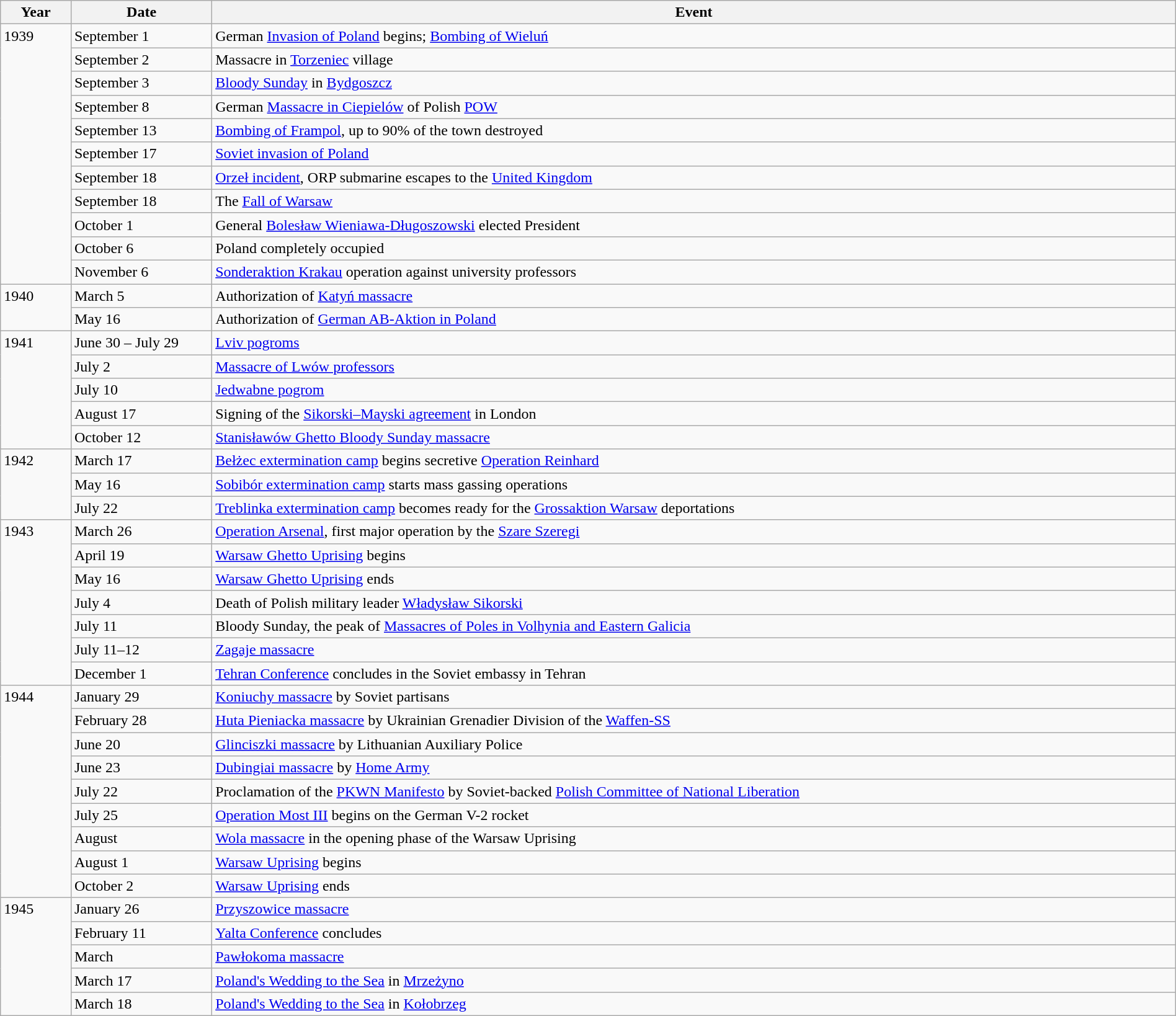<table class="wikitable" width="100%">
<tr>
<th style="width:6%">Year</th>
<th style="width:12%">Date</th>
<th>Event</th>
</tr>
<tr>
<td rowspan="11" valign="top">1939</td>
<td>September 1</td>
<td>German <a href='#'>Invasion of Poland</a> begins; <a href='#'>Bombing of Wieluń</a></td>
</tr>
<tr>
<td>September 2</td>
<td>Massacre in <a href='#'>Torzeniec</a> village</td>
</tr>
<tr>
<td>September 3</td>
<td><a href='#'>Bloody Sunday</a> in <a href='#'>Bydgoszcz</a></td>
</tr>
<tr>
<td>September 8</td>
<td>German <a href='#'>Massacre in Ciepielów</a> of Polish <a href='#'>POW</a></td>
</tr>
<tr>
<td>September 13</td>
<td><a href='#'>Bombing of Frampol</a>, up to 90% of the town destroyed</td>
</tr>
<tr>
<td>September 17</td>
<td><a href='#'>Soviet invasion of Poland</a></td>
</tr>
<tr>
<td>September 18</td>
<td><a href='#'>Orzeł incident</a>, ORP submarine escapes to the <a href='#'>United Kingdom</a></td>
</tr>
<tr>
<td>September 18</td>
<td>The <a href='#'>Fall of Warsaw</a></td>
</tr>
<tr>
<td>October 1</td>
<td>General <a href='#'>Bolesław Wieniawa-Długoszowski</a> elected President</td>
</tr>
<tr>
<td>October 6</td>
<td>Poland completely occupied</td>
</tr>
<tr>
<td>November 6</td>
<td><a href='#'>Sonderaktion Krakau</a> operation against university professors</td>
</tr>
<tr>
<td rowspan="2" valign="top">1940</td>
<td>March 5</td>
<td>Authorization of <a href='#'>Katyń massacre</a></td>
</tr>
<tr>
<td>May 16</td>
<td>Authorization of <a href='#'>German AB-Aktion in Poland</a></td>
</tr>
<tr>
<td rowspan="5" valign="top">1941</td>
<td>June 30 – July 29</td>
<td><a href='#'>Lviv pogroms</a></td>
</tr>
<tr>
<td>July 2</td>
<td><a href='#'>Massacre of Lwów professors</a></td>
</tr>
<tr>
<td>July 10</td>
<td><a href='#'>Jedwabne pogrom</a></td>
</tr>
<tr>
<td>August 17</td>
<td>Signing of the <a href='#'>Sikorski–Mayski agreement</a> in London</td>
</tr>
<tr>
<td>October 12</td>
<td><a href='#'>Stanisławów Ghetto Bloody Sunday massacre</a></td>
</tr>
<tr>
<td rowspan="3" valign="top">1942</td>
<td>March 17</td>
<td><a href='#'>Bełżec extermination camp</a> begins secretive <a href='#'>Operation Reinhard</a></td>
</tr>
<tr>
<td>May 16</td>
<td><a href='#'>Sobibór extermination camp</a> starts mass gassing operations</td>
</tr>
<tr>
<td>July 22</td>
<td><a href='#'>Treblinka extermination camp</a> becomes ready for the <a href='#'>Grossaktion Warsaw</a> deportations</td>
</tr>
<tr>
<td rowspan="7" valign="top">1943</td>
<td>March 26</td>
<td><a href='#'>Operation Arsenal</a>, first major operation by the <a href='#'>Szare Szeregi</a></td>
</tr>
<tr>
<td>April 19</td>
<td><a href='#'>Warsaw Ghetto Uprising</a> begins</td>
</tr>
<tr>
<td>May 16</td>
<td><a href='#'>Warsaw Ghetto Uprising</a> ends</td>
</tr>
<tr>
<td>July 4</td>
<td>Death of Polish military leader <a href='#'>Władysław Sikorski</a></td>
</tr>
<tr>
<td>July 11</td>
<td>Bloody Sunday, the peak of <a href='#'>Massacres of Poles in Volhynia and Eastern Galicia</a></td>
</tr>
<tr>
<td>July 11–12</td>
<td><a href='#'>Zagaje massacre</a></td>
</tr>
<tr>
<td>December 1</td>
<td><a href='#'>Tehran Conference</a> concludes in the Soviet embassy in Tehran</td>
</tr>
<tr>
<td rowspan="9" valign="top">1944</td>
<td>January 29</td>
<td><a href='#'>Koniuchy massacre</a> by Soviet partisans</td>
</tr>
<tr>
<td>February 28</td>
<td><a href='#'>Huta Pieniacka massacre</a> by Ukrainian Grenadier Division of the <a href='#'>Waffen-SS</a></td>
</tr>
<tr>
<td>June 20</td>
<td><a href='#'>Glinciszki massacre</a> by Lithuanian Auxiliary Police</td>
</tr>
<tr>
<td>June 23</td>
<td><a href='#'>Dubingiai massacre</a> by <a href='#'>Home Army</a></td>
</tr>
<tr>
<td>July 22</td>
<td>Proclamation of the <a href='#'>PKWN Manifesto</a> by Soviet-backed <a href='#'>Polish Committee of National Liberation</a></td>
</tr>
<tr>
<td>July 25</td>
<td><a href='#'>Operation Most III</a> begins  on the German V-2 rocket</td>
</tr>
<tr>
<td>August</td>
<td><a href='#'>Wola massacre</a> in the opening phase of the Warsaw Uprising</td>
</tr>
<tr>
<td>August 1</td>
<td><a href='#'>Warsaw Uprising</a> begins</td>
</tr>
<tr>
<td>October 2</td>
<td><a href='#'>Warsaw Uprising</a> ends</td>
</tr>
<tr>
<td rowspan="5" valign="top">1945</td>
<td>January 26</td>
<td><a href='#'>Przyszowice massacre</a></td>
</tr>
<tr>
<td>February 11</td>
<td><a href='#'>Yalta Conference</a> concludes</td>
</tr>
<tr>
<td>March</td>
<td><a href='#'>Pawłokoma massacre</a></td>
</tr>
<tr>
<td>March 17</td>
<td><a href='#'>Poland's Wedding to the Sea</a> in <a href='#'>Mrzeżyno</a></td>
</tr>
<tr>
<td>March 18</td>
<td><a href='#'>Poland's Wedding to the Sea</a> in <a href='#'>Kołobrzeg</a></td>
</tr>
</table>
